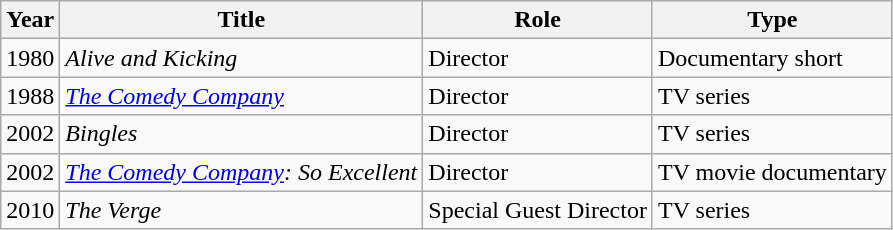<table class="wikitable">
<tr>
<th>Year</th>
<th>Title</th>
<th>Role</th>
<th>Type</th>
</tr>
<tr>
<td>1980</td>
<td><em>Alive and Kicking</em></td>
<td>Director</td>
<td>Documentary short</td>
</tr>
<tr>
<td>1988</td>
<td><em><a href='#'>The Comedy Company</a></em></td>
<td>Director</td>
<td>TV series</td>
</tr>
<tr>
<td>2002</td>
<td><em>Bingles</em></td>
<td>Director</td>
<td>TV series</td>
</tr>
<tr>
<td>2002</td>
<td><em><a href='#'>The Comedy Company</a>: So Excellent</em></td>
<td>Director</td>
<td>TV movie documentary</td>
</tr>
<tr>
<td>2010</td>
<td><em>The Verge</em></td>
<td>Special Guest Director</td>
<td>TV series</td>
</tr>
</table>
